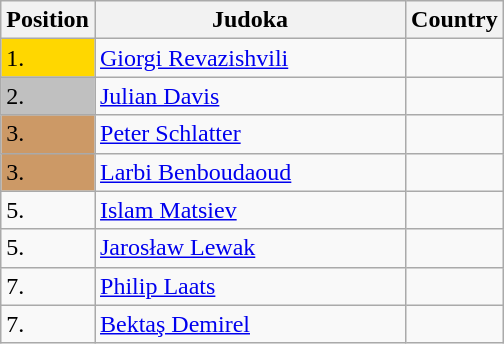<table class=wikitable>
<tr>
<th width=10>Position</th>
<th width=200>Judoka</th>
<th width=10>Country</th>
</tr>
<tr>
<td bgcolor=gold>1.</td>
<td><a href='#'>Giorgi Revazishvili</a></td>
<td></td>
</tr>
<tr>
<td bgcolor="silver">2.</td>
<td><a href='#'>Julian Davis</a></td>
<td></td>
</tr>
<tr>
<td bgcolor=CC9966>3.</td>
<td><a href='#'>Peter Schlatter</a></td>
<td></td>
</tr>
<tr>
<td bgcolor="CC9966">3.</td>
<td><a href='#'>Larbi Benboudaoud</a></td>
<td></td>
</tr>
<tr>
<td>5.</td>
<td><a href='#'>Islam Matsiev</a></td>
<td></td>
</tr>
<tr>
<td>5.</td>
<td><a href='#'>Jarosław Lewak</a></td>
<td></td>
</tr>
<tr>
<td>7.</td>
<td><a href='#'>Philip Laats</a></td>
<td></td>
</tr>
<tr>
<td>7.</td>
<td><a href='#'>Bektaş Demirel</a></td>
<td></td>
</tr>
</table>
